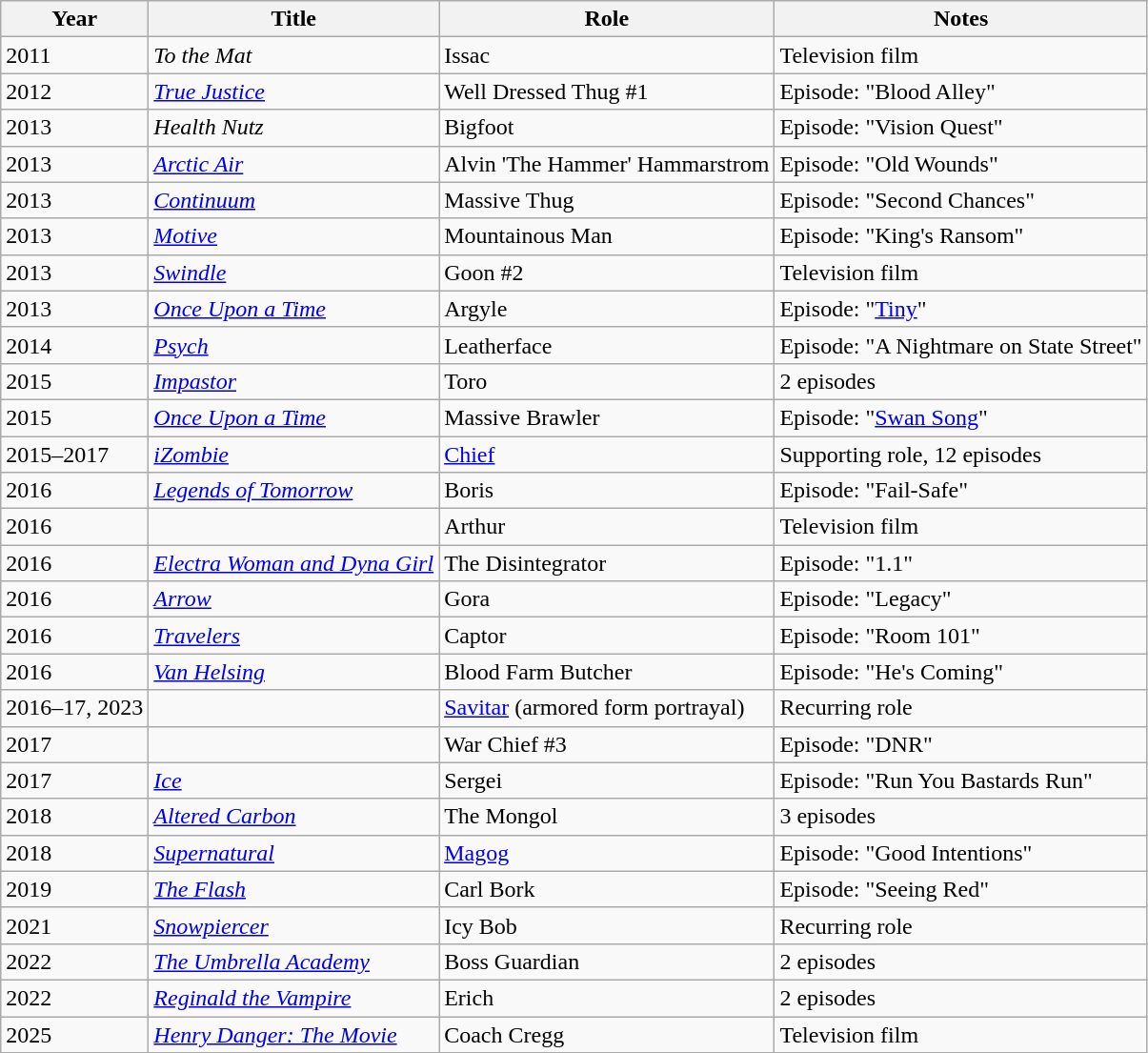<table class="wikitable sortable">
<tr>
<th>Year</th>
<th>Title</th>
<th>Role</th>
<th class="unsortable">Notes</th>
</tr>
<tr>
<td>2011</td>
<td><em>To the Mat</em></td>
<td>Issac</td>
<td>Television film</td>
</tr>
<tr>
<td>2012</td>
<td><em><a href='#'>True Justice</a></em></td>
<td>Well Dressed Thug #1</td>
<td>Episode: "Blood Alley"</td>
</tr>
<tr>
<td>2013</td>
<td><em>Health Nutz</em></td>
<td>Bigfoot</td>
<td>Episode: "Vision Quest"</td>
</tr>
<tr>
<td>2013</td>
<td><em><a href='#'>Arctic Air</a></em></td>
<td>Alvin 'The Hammer' Hammarstrom</td>
<td>Episode: "Old Wounds"</td>
</tr>
<tr>
<td>2013</td>
<td><em><a href='#'>Continuum</a></em></td>
<td>Massive Thug</td>
<td>Episode: "Second Chances"</td>
</tr>
<tr>
<td>2013</td>
<td><em><a href='#'>Motive</a></em></td>
<td>Mountainous Man</td>
<td>Episode: "King's Ransom"</td>
</tr>
<tr>
<td>2013</td>
<td><em><a href='#'>Swindle</a></em></td>
<td>Goon #2</td>
<td>Television film</td>
</tr>
<tr>
<td>2013</td>
<td><em><a href='#'>Once Upon a Time</a></em></td>
<td>Argyle</td>
<td>Episode: "<a href='#'>Tiny</a>"</td>
</tr>
<tr>
<td>2014</td>
<td><em><a href='#'>Psych</a></em></td>
<td>Leatherface</td>
<td>Episode: "A Nightmare on State Street"</td>
</tr>
<tr>
<td>2015</td>
<td><em><a href='#'>Impastor</a></em></td>
<td>Toro</td>
<td>2 episodes</td>
</tr>
<tr>
<td>2015</td>
<td><em><a href='#'>Once Upon a Time</a></em></td>
<td>Massive Brawler</td>
<td>Episode: "<a href='#'>Swan Song</a>"</td>
</tr>
<tr>
<td>2015–2017</td>
<td><em><a href='#'>iZombie</a></em></td>
<td><a href='#'>Chief</a></td>
<td>Supporting role, 12 episodes</td>
</tr>
<tr>
<td>2016</td>
<td><em><a href='#'>Legends of Tomorrow</a></em></td>
<td>Boris</td>
<td>Episode: "Fail-Safe"</td>
</tr>
<tr>
<td>2016</td>
<td><em></em></td>
<td>Arthur</td>
<td>Television film</td>
</tr>
<tr>
<td>2016</td>
<td><em><a href='#'>Electra Woman and Dyna Girl</a></em></td>
<td>The Disintegrator</td>
<td>Episode: "1.1"</td>
</tr>
<tr>
<td>2016</td>
<td><em><a href='#'>Arrow</a></em></td>
<td>Gora</td>
<td>Episode: "Legacy"</td>
</tr>
<tr>
<td>2016</td>
<td><em><a href='#'>Travelers</a></em></td>
<td>Captor</td>
<td>Episode: "Room 101"</td>
</tr>
<tr>
<td>2016</td>
<td><em><a href='#'>Van Helsing</a></em></td>
<td>Blood Farm Butcher</td>
<td>Episode: "He's Coming"</td>
</tr>
<tr>
<td>2016–17, 2023</td>
<td><em></em></td>
<td><a href='#'>Savitar</a> (armored form portrayal)</td>
<td>Recurring role</td>
</tr>
<tr>
<td>2017</td>
<td><em></em></td>
<td>War Chief #3</td>
<td>Episode: "DNR"</td>
</tr>
<tr>
<td>2017</td>
<td><em><a href='#'>Ice</a></em></td>
<td>Sergei</td>
<td>Episode: "Run You Bastards Run"</td>
</tr>
<tr>
<td>2018</td>
<td><em><a href='#'>Altered Carbon</a></em></td>
<td>The Mongol</td>
<td>3 episodes</td>
</tr>
<tr>
<td>2018</td>
<td><em><a href='#'>Supernatural</a></em></td>
<td><a href='#'>Magog</a></td>
<td>Episode: "Good Intentions"</td>
</tr>
<tr>
<td>2019</td>
<td><em><a href='#'>The Flash</a></em></td>
<td>Carl Bork</td>
<td>Episode: "Seeing Red"</td>
</tr>
<tr>
<td>2021</td>
<td><em><a href='#'>Snowpiercer</a></em></td>
<td>Icy Bob</td>
<td>Recurring role</td>
</tr>
<tr>
<td>2022</td>
<td><em><a href='#'>The Umbrella Academy</a></em></td>
<td>Boss Guardian</td>
<td>2 episodes</td>
</tr>
<tr>
<td>2022</td>
<td><em><a href='#'>Reginald the Vampire</a></em></td>
<td>Erich</td>
<td>2 episodes</td>
</tr>
<tr>
<td>2025</td>
<td><em><a href='#'>Henry Danger: The Movie</a></em></td>
<td>Coach Cregg</td>
<td>Television film</td>
</tr>
</table>
